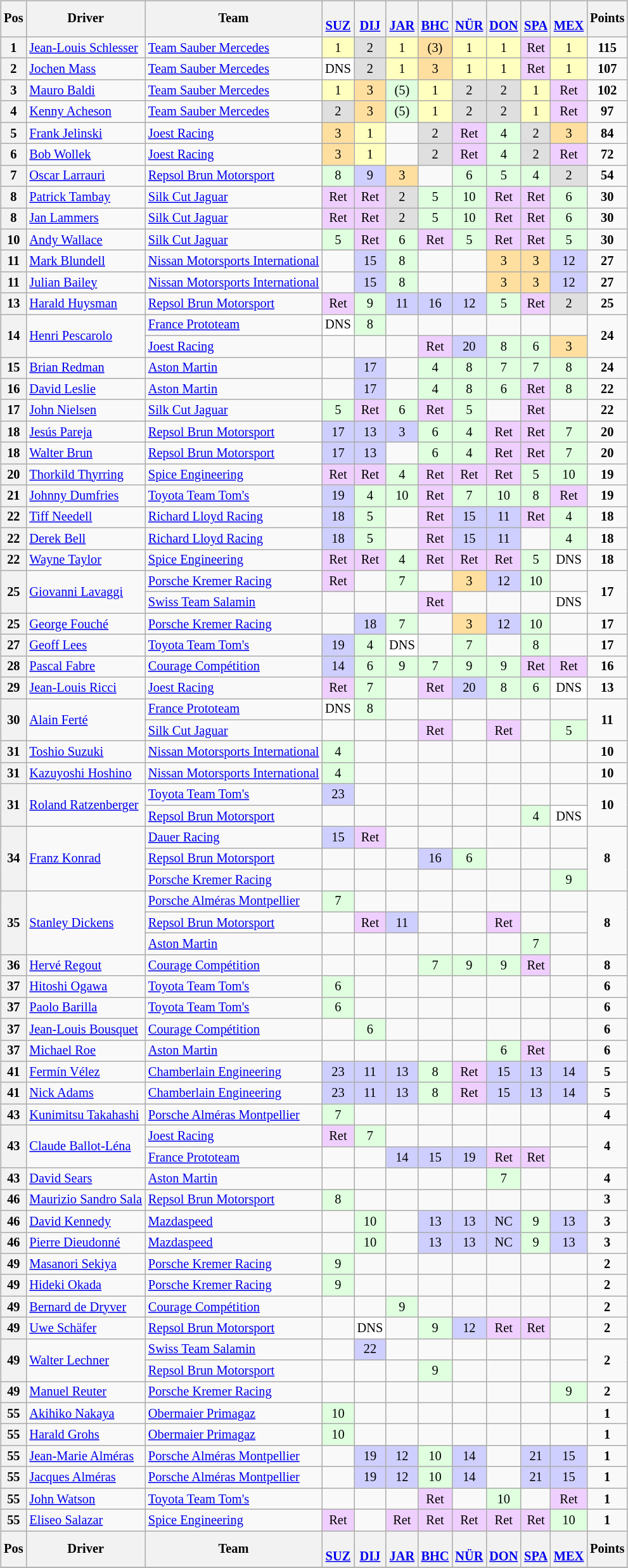<table>
<tr>
<td><br><table class="wikitable" style="font-size:85%; text-align:center">
<tr>
<th valign="middle">Pos</th>
<th valign="middle">Driver</th>
<th valign="middle">Team</th>
<th><br><a href='#'>SUZ</a></th>
<th><br><a href='#'>DIJ</a></th>
<th><br><a href='#'>JAR</a></th>
<th><br><a href='#'>BHC</a></th>
<th><br><a href='#'>NÜR</a></th>
<th><br><a href='#'>DON</a></th>
<th><br><a href='#'>SPA</a></th>
<th><br><a href='#'>MEX</a></th>
<th>Points</th>
</tr>
<tr>
<th>1</th>
<td align=left> <a href='#'>Jean-Louis Schlesser</a></td>
<td align=left> <a href='#'>Team Sauber Mercedes</a></td>
<td style="background:#ffffbf;">1</td>
<td style="background:#dfdfdf;">2</td>
<td style="background:#ffffbf;">1</td>
<td style="background:#ffdf9f;">(3)</td>
<td style="background:#ffffbf;">1</td>
<td style="background:#ffffbf;">1</td>
<td style="background:#efcfff;">Ret</td>
<td style="background:#ffffbf;">1</td>
<td><strong>115</strong></td>
</tr>
<tr>
<th>2</th>
<td align=left> <a href='#'>Jochen Mass</a></td>
<td align=left> <a href='#'>Team Sauber Mercedes</a></td>
<td style="background:#ffffff;">DNS</td>
<td style="background:#dfdfdf;">2</td>
<td style="background:#ffffbf;">1</td>
<td style="background:#ffdf9f;">3</td>
<td style="background:#ffffbf;">1</td>
<td style="background:#ffffbf;">1</td>
<td style="background:#efcfff;">Ret</td>
<td style="background:#ffffbf;">1</td>
<td><strong>107</strong></td>
</tr>
<tr>
<th>3</th>
<td align=left> <a href='#'>Mauro Baldi</a></td>
<td align=left> <a href='#'>Team Sauber Mercedes</a></td>
<td style="background:#ffffbf;">1</td>
<td style="background:#ffdf9f;">3</td>
<td style="background:#dfffdf;">(5)</td>
<td style="background:#ffffbf;">1</td>
<td style="background:#dfdfdf;">2</td>
<td style="background:#dfdfdf;">2</td>
<td style="background:#ffffbf;">1</td>
<td style="background:#efcfff;">Ret</td>
<td><strong>102</strong></td>
</tr>
<tr>
<th>4</th>
<td align=left> <a href='#'>Kenny Acheson</a></td>
<td align=left> <a href='#'>Team Sauber Mercedes</a></td>
<td style="background:#dfdfdf;">2</td>
<td style="background:#ffdf9f;">3</td>
<td style="background:#dfffdf;">(5)</td>
<td style="background:#ffffbf;">1</td>
<td style="background:#dfdfdf;">2</td>
<td style="background:#dfdfdf;">2</td>
<td style="background:#ffffbf;">1</td>
<td style="background:#efcfff;">Ret</td>
<td><strong>97</strong></td>
</tr>
<tr>
<th>5</th>
<td align="left"> <a href='#'>Frank Jelinski</a></td>
<td align="left"> <a href='#'>Joest Racing</a></td>
<td style="background:#ffdf9f;">3</td>
<td style="background:#ffffbf;">1</td>
<td></td>
<td style="background:#dfdfdf;">2</td>
<td style="background:#efcfff;">Ret</td>
<td style="background:#dfffdf;">4</td>
<td style="background:#dfdfdf;">2</td>
<td style="background:#ffdf9f;">3</td>
<td><strong>84</strong></td>
</tr>
<tr>
<th>6</th>
<td align=left> <a href='#'>Bob Wollek</a></td>
<td align="left"> <a href='#'>Joest Racing</a></td>
<td style="background:#ffdf9f;">3</td>
<td style="background:#ffffbf;">1</td>
<td></td>
<td style="background:#dfdfdf;">2</td>
<td style="background:#efcfff;">Ret</td>
<td style="background:#dfffdf;">4</td>
<td style="background:#dfdfdf;">2</td>
<td style="background:#efcfff;">Ret</td>
<td><strong>72</strong></td>
</tr>
<tr>
<th>7</th>
<td align="left"> <a href='#'>Oscar Larrauri</a></td>
<td align=left> <a href='#'>Repsol Brun Motorsport</a></td>
<td style="background:#dfffdf;">8</td>
<td style="background:#cfcfff;">9</td>
<td style="background:#ffdf9f;">3</td>
<td></td>
<td style="background:#dfffdf;">6</td>
<td style="background:#dfffdf;">5</td>
<td style="background:#dfffdf;">4</td>
<td style="background:#dfdfdf;">2</td>
<td><strong>54</strong></td>
</tr>
<tr>
<th>8</th>
<td align="left"> <a href='#'>Patrick Tambay</a></td>
<td align=left> <a href='#'>Silk Cut Jaguar</a></td>
<td style="background:#efcfff;">Ret</td>
<td style="background:#efcfff;">Ret</td>
<td style="background:#dfdfdf;">2</td>
<td style="background:#dfffdf;">5</td>
<td style="background:#dfffdf;">10</td>
<td style="background:#efcfff;">Ret</td>
<td style="background:#efcfff;">Ret</td>
<td style="background:#dfffdf;">6</td>
<td><strong>30</strong></td>
</tr>
<tr>
<th>8</th>
<td align="left"> <a href='#'>Jan Lammers</a></td>
<td align=left> <a href='#'>Silk Cut Jaguar</a></td>
<td style="background:#efcfff;">Ret</td>
<td style="background:#efcfff;">Ret</td>
<td style="background:#dfdfdf;">2</td>
<td style="background:#dfffdf;">5</td>
<td style="background:#dfffdf;">10</td>
<td style="background:#efcfff;">Ret</td>
<td style="background:#efcfff;">Ret</td>
<td style="background:#dfffdf;">6</td>
<td><strong>30</strong></td>
</tr>
<tr>
<th>10</th>
<td align="left"> <a href='#'>Andy Wallace</a></td>
<td align=left> <a href='#'>Silk Cut Jaguar</a></td>
<td style="background:#dfffdf;">5</td>
<td style="background:#efcfff;">Ret</td>
<td style="background:#dfffdf;">6</td>
<td style="background:#efcfff;">Ret</td>
<td style="background:#dfffdf;">5</td>
<td style="background:#efcfff;">Ret</td>
<td style="background:#efcfff;">Ret</td>
<td style="background:#dfffdf;">5</td>
<td><strong>30</strong></td>
</tr>
<tr>
<th>11</th>
<td align="left"> <a href='#'>Mark Blundell</a></td>
<td align="left"> <a href='#'>Nissan Motorsports International</a></td>
<td></td>
<td style="background:#cfcfff;">15</td>
<td style="background:#dfffdf;">8</td>
<td></td>
<td></td>
<td style="background:#ffdf9f;">3</td>
<td style="background:#ffdf9f;">3</td>
<td style="background:#cfcfff;">12</td>
<td><strong>27</strong></td>
</tr>
<tr>
<th>11</th>
<td align="left"> <a href='#'>Julian Bailey</a></td>
<td align="left"> <a href='#'>Nissan Motorsports International</a></td>
<td></td>
<td style="background:#cfcfff;">15</td>
<td style="background:#dfffdf;">8</td>
<td></td>
<td></td>
<td style="background:#ffdf9f;">3</td>
<td style="background:#ffdf9f;">3</td>
<td style="background:#cfcfff;">12</td>
<td><strong>27</strong></td>
</tr>
<tr>
<th>13</th>
<td align="left"> <a href='#'>Harald Huysman</a></td>
<td align="left"> <a href='#'>Repsol Brun Motorsport</a></td>
<td style="background:#efcfff;">Ret</td>
<td style="background:#dfffdf;">9</td>
<td style="background:#cfcfff;">11</td>
<td style="background:#cfcfff;">16</td>
<td style="background:#cfcfff;">12</td>
<td style="background:#dfffdf;">5</td>
<td style="background:#efcfff;">Ret</td>
<td style="background:#dfdfdf;">2</td>
<td><strong>25</strong></td>
</tr>
<tr>
<th rowspan=2>14</th>
<td align=left rowspan=2> <a href='#'>Henri Pescarolo</a></td>
<td align=left> <a href='#'>France Prototeam</a></td>
<td style="background:#ffffff;">DNS</td>
<td style="background:#dfffdf;">8</td>
<td></td>
<td></td>
<td></td>
<td></td>
<td></td>
<td></td>
<td rowspan=2><strong>24</strong></td>
</tr>
<tr>
<td align=left> <a href='#'>Joest Racing</a></td>
<td></td>
<td></td>
<td></td>
<td style="background:#efcfff;">Ret</td>
<td style="background:#cfcfff;">20</td>
<td style="background:#dfffdf;">8</td>
<td style="background:#dfffdf;">6</td>
<td style="background:#ffdf9f;">3</td>
</tr>
<tr>
<th>15</th>
<td align=left> <a href='#'>Brian Redman</a></td>
<td align="left"> <a href='#'>Aston Martin</a></td>
<td></td>
<td style="background:#cfcfff;">17</td>
<td></td>
<td style="background:#dfffdf;">4</td>
<td style="background:#dfffdf;">8</td>
<td style="background:#dfffdf;">7</td>
<td style="background:#dfffdf;">7</td>
<td style="background:#dfffdf;">8</td>
<td><strong>24</strong></td>
</tr>
<tr>
<th>16</th>
<td align="left"> <a href='#'>David Leslie</a></td>
<td align="left"> <a href='#'>Aston Martin</a></td>
<td></td>
<td style="background:#cfcfff;">17</td>
<td></td>
<td style="background:#dfffdf;">4</td>
<td style="background:#dfffdf;">8</td>
<td style="background:#dfffdf;">6</td>
<td style="background:#efcfff;">Ret</td>
<td style="background:#dfffdf;">8</td>
<td><strong>22</strong></td>
</tr>
<tr>
<th>17</th>
<td align="left"> <a href='#'>John Nielsen</a></td>
<td align=left> <a href='#'>Silk Cut Jaguar</a></td>
<td style="background:#dfffdf;">5</td>
<td style="background:#efcfff;">Ret</td>
<td style="background:#dfffdf;">6</td>
<td style="background:#efcfff;">Ret</td>
<td style="background:#dfffdf;">5</td>
<td></td>
<td style="background:#efcfff;">Ret</td>
<td></td>
<td><strong>22</strong></td>
</tr>
<tr>
<th>18</th>
<td align=left> <a href='#'>Jesús Pareja</a></td>
<td align="left"> <a href='#'>Repsol Brun Motorsport</a></td>
<td style="background:#cfcfff;">17</td>
<td style="background:#cfcfff;">13</td>
<td style="background:#cfcfff;">3</td>
<td style="background:#dfffdf;">6</td>
<td style="background:#dfffdf;">4</td>
<td style="background:#efcfff;">Ret</td>
<td style="background:#efcfff;">Ret</td>
<td style="background:#dfffdf;">7</td>
<td><strong>20</strong></td>
</tr>
<tr>
<th>18</th>
<td align="left"> <a href='#'>Walter Brun</a></td>
<td align="left"> <a href='#'>Repsol Brun Motorsport</a></td>
<td style="background:#cfcfff;">17</td>
<td style="background:#cfcfff;">13</td>
<td></td>
<td style="background:#dfffdf;">6</td>
<td style="background:#dfffdf;">4</td>
<td style="background:#efcfff;">Ret</td>
<td style="background:#efcfff;">Ret</td>
<td style="background:#dfffdf;">7</td>
<td><strong>20</strong></td>
</tr>
<tr>
<th>20</th>
<td align=left> <a href='#'>Thorkild Thyrring</a></td>
<td align="left"> <a href='#'>Spice Engineering</a></td>
<td style="background:#efcfff;">Ret</td>
<td style="background:#efcfff;">Ret</td>
<td style="background:#dfffdf;">4</td>
<td style="background:#efcfff;">Ret</td>
<td style="background:#efcfff;">Ret</td>
<td style="background:#efcfff;">Ret</td>
<td style="background:#dfffdf;">5</td>
<td style="background:#dfffdf;">10</td>
<td><strong>19</strong></td>
</tr>
<tr>
<th>21</th>
<td align="left"> <a href='#'>Johnny Dumfries</a></td>
<td align="left"> <a href='#'>Toyota Team Tom's</a></td>
<td style="background:#cfcfff;">19</td>
<td style="background:#dfffdf;">4</td>
<td style="background:#dfffdf;">10</td>
<td style="background:#efcfff;">Ret</td>
<td style="background:#dfffdf;">7</td>
<td style="background:#dfffdf;">10</td>
<td style="background:#dfffdf;">8</td>
<td style="background:#efcfff;">Ret</td>
<td><strong>19</strong></td>
</tr>
<tr>
<th>22</th>
<td align="left"> <a href='#'>Tiff Needell</a></td>
<td align="left"> <a href='#'>Richard Lloyd Racing</a></td>
<td style="background:#cfcfff;">18</td>
<td style="background:#dfffdf;">5</td>
<td></td>
<td style="background:#efcfff;">Ret</td>
<td style="background:#cfcfff;">15</td>
<td style="background:#cfcfff;">11</td>
<td style="background:#efcfff;">Ret</td>
<td style="background:#dfffdf;">4</td>
<td><strong>18</strong></td>
</tr>
<tr>
<th>22</th>
<td align=left> <a href='#'>Derek Bell</a></td>
<td align="left"> <a href='#'>Richard Lloyd Racing</a></td>
<td style="background:#cfcfff;">18</td>
<td style="background:#dfffdf;">5</td>
<td></td>
<td style="background:#efcfff;">Ret</td>
<td style="background:#cfcfff;">15</td>
<td style="background:#cfcfff;">11</td>
<td></td>
<td style="background:#dfffdf;">4</td>
<td><strong>18</strong></td>
</tr>
<tr>
<th>22</th>
<td align=left> <a href='#'>Wayne Taylor</a></td>
<td align="left"> <a href='#'>Spice Engineering</a></td>
<td style="background:#efcfff;">Ret</td>
<td style="background:#efcfff;">Ret</td>
<td style="background:#dfffdf;">4</td>
<td style="background:#efcfff;">Ret</td>
<td style="background:#efcfff;">Ret</td>
<td style="background:#efcfff;">Ret</td>
<td style="background:#dfffdf;">5</td>
<td style="background:#ffffff;">DNS</td>
<td><strong>18</strong></td>
</tr>
<tr>
<th rowspan=2>25</th>
<td align=left rowspan=2> <a href='#'>Giovanni Lavaggi</a></td>
<td align=left> <a href='#'>Porsche Kremer Racing</a></td>
<td style="background:#efcfff;">Ret</td>
<td></td>
<td style="background:#dfffdf;">7</td>
<td></td>
<td style="background:#ffdf9f;">3</td>
<td style="background:#cfcfff;">12</td>
<td style="background:#dfffdf;">10</td>
<td></td>
<td rowspan=2><strong>17</strong></td>
</tr>
<tr>
<td align=left> <a href='#'>Swiss Team Salamin</a></td>
<td></td>
<td></td>
<td></td>
<td style="background:#efcfff;">Ret</td>
<td></td>
<td></td>
<td></td>
<td style="background:#ffffff;">DNS</td>
</tr>
<tr>
<th>25</th>
<td align="left"> <a href='#'>George Fouché</a></td>
<td align="left"> <a href='#'>Porsche Kremer Racing</a></td>
<td></td>
<td style="background:#cfcfff;">18</td>
<td style="background:#dfffdf;">7</td>
<td></td>
<td style="background:#ffdf9f;">3</td>
<td style="background:#cfcfff;">12</td>
<td style="background:#dfffdf;">10</td>
<td></td>
<td><strong>17</strong></td>
</tr>
<tr>
<th>27</th>
<td align="left"> <a href='#'>Geoff Lees</a></td>
<td align="left"> <a href='#'>Toyota Team Tom's</a></td>
<td style="background:#cfcfff;">19</td>
<td style="background:#dfffdf;">4</td>
<td style="background:#ffffff;">DNS</td>
<td></td>
<td style="background:#dfffdf;">7</td>
<td></td>
<td style="background:#dfffdf;">8</td>
<td></td>
<td><strong>17</strong></td>
</tr>
<tr>
<th>28</th>
<td align="left"> <a href='#'>Pascal Fabre</a></td>
<td align="left"> <a href='#'>Courage Compétition</a></td>
<td style="background:#cfcfff;">14</td>
<td style="background:#dfffdf;">6</td>
<td style="background:#dfffdf;">9</td>
<td style="background:#dfffdf;">7</td>
<td style="background:#dfffdf;">9</td>
<td style="background:#dfffdf;">9</td>
<td style="background:#efcfff;">Ret</td>
<td style="background:#efcfff;">Ret</td>
<td><strong>16</strong></td>
</tr>
<tr>
<th>29</th>
<td align="left"> <a href='#'>Jean-Louis Ricci</a></td>
<td align=left> <a href='#'>Joest Racing</a></td>
<td style="background:#efcfff;">Ret</td>
<td style="background:#dfffdf;">7</td>
<td></td>
<td style="background:#efcfff;">Ret</td>
<td style="background:#cfcfff;">20</td>
<td style="background:#dfffdf;">8</td>
<td style="background:#dfffdf;">6</td>
<td style="background:#ffffff;">DNS</td>
<td><strong>13</strong></td>
</tr>
<tr>
<th rowspan=2>30</th>
<td align=left rowspan=2> <a href='#'>Alain Ferté</a></td>
<td align=left> <a href='#'>France Prototeam</a></td>
<td style="background:#ffffff;">DNS</td>
<td style="background:#dfffdf;">8</td>
<td></td>
<td></td>
<td></td>
<td></td>
<td></td>
<td></td>
<td rowspan=2><strong>11</strong></td>
</tr>
<tr>
<td align=left> <a href='#'>Silk Cut Jaguar</a></td>
<td></td>
<td></td>
<td></td>
<td style="background:#efcfff;">Ret</td>
<td></td>
<td style="background:#efcfff;">Ret</td>
<td></td>
<td style="background:#dfffdf;">5</td>
</tr>
<tr>
<th>31</th>
<td align=left> <a href='#'>Toshio Suzuki</a></td>
<td align=left> <a href='#'>Nissan Motorsports International</a></td>
<td style="background:#dfffdf;">4</td>
<td></td>
<td></td>
<td></td>
<td></td>
<td></td>
<td></td>
<td></td>
<td><strong>10</strong></td>
</tr>
<tr>
<th>31</th>
<td align=left> <a href='#'>Kazuyoshi Hoshino</a></td>
<td align=left> <a href='#'>Nissan Motorsports International</a></td>
<td style="background:#dfffdf;">4</td>
<td></td>
<td></td>
<td></td>
<td></td>
<td></td>
<td></td>
<td></td>
<td><strong>10</strong></td>
</tr>
<tr>
<th rowspan=2>31</th>
<td align=left rowspan=2> <a href='#'>Roland Ratzenberger</a></td>
<td align=left> <a href='#'>Toyota Team Tom's</a></td>
<td style="background:#cfcfff">23</td>
<td></td>
<td></td>
<td></td>
<td></td>
<td></td>
<td></td>
<td></td>
<td rowspan=2><strong>10</strong></td>
</tr>
<tr>
<td align=left> <a href='#'>Repsol Brun Motorsport</a></td>
<td></td>
<td></td>
<td></td>
<td></td>
<td></td>
<td></td>
<td style="background:#dfffdf;">4</td>
<td style="background:#ffffff;">DNS</td>
</tr>
<tr>
<th rowspan=3>34</th>
<td align=left rowspan=3> <a href='#'>Franz Konrad</a></td>
<td align=left> <a href='#'>Dauer Racing</a></td>
<td style="background:#cfcfff">15</td>
<td style="background:#efcfff">Ret</td>
<td></td>
<td></td>
<td></td>
<td></td>
<td></td>
<td></td>
<td rowspan=3><strong>8</strong></td>
</tr>
<tr>
<td align=left> <a href='#'>Repsol Brun Motorsport</a></td>
<td></td>
<td></td>
<td></td>
<td style="background:#cfcfff;">16</td>
<td style="background:#dfffdf;">6</td>
<td></td>
<td></td>
<td></td>
</tr>
<tr>
<td align=left> <a href='#'>Porsche Kremer Racing</a></td>
<td></td>
<td></td>
<td></td>
<td></td>
<td></td>
<td></td>
<td></td>
<td style="background:#dfffdf;">9</td>
</tr>
<tr>
<th rowspan=3>35</th>
<td align=left rowspan=3> <a href='#'>Stanley Dickens</a></td>
<td align=left> <a href='#'>Porsche Alméras Montpellier</a></td>
<td style="background:#dfffdf;">7</td>
<td></td>
<td></td>
<td></td>
<td></td>
<td></td>
<td></td>
<td></td>
<td rowspan=3><strong>8</strong></td>
</tr>
<tr>
<td align=left> <a href='#'>Repsol Brun Motorsport</a></td>
<td></td>
<td style="background:#efcfff">Ret</td>
<td style="background:#cfcfff">11</td>
<td></td>
<td></td>
<td style="background:#efcfff">Ret</td>
<td></td>
<td></td>
</tr>
<tr>
<td align=left> <a href='#'>Aston Martin</a></td>
<td></td>
<td></td>
<td></td>
<td></td>
<td></td>
<td></td>
<td style="background:#dfffdf;">7</td>
<td></td>
</tr>
<tr>
<th>36</th>
<td align="left"> <a href='#'>Hervé Regout</a></td>
<td align=left> <a href='#'>Courage Compétition</a></td>
<td></td>
<td></td>
<td></td>
<td style="background:#dfffdf;">7</td>
<td style="background:#dfffdf;">9</td>
<td style="background:#dfffdf;">9</td>
<td style="background:#efcfff;">Ret</td>
<td></td>
<td><strong>8</strong></td>
</tr>
<tr>
<th>37</th>
<td align="left"> <a href='#'>Hitoshi Ogawa</a></td>
<td align="left"> <a href='#'>Toyota Team Tom's</a></td>
<td style="background:#dfffdf;">6</td>
<td></td>
<td></td>
<td></td>
<td></td>
<td></td>
<td></td>
<td></td>
<td><strong>6</strong></td>
</tr>
<tr>
<th>37</th>
<td align="left"> <a href='#'>Paolo Barilla</a></td>
<td align="left"> <a href='#'>Toyota Team Tom's</a></td>
<td style="background:#dfffdf;">6</td>
<td></td>
<td></td>
<td></td>
<td></td>
<td></td>
<td></td>
<td></td>
<td><strong>6</strong></td>
</tr>
<tr>
<th>37</th>
<td align=left> <a href='#'>Jean-Louis Bousquet</a></td>
<td align=left> <a href='#'>Courage Compétition</a></td>
<td></td>
<td style="background:#dfffdf;">6</td>
<td></td>
<td></td>
<td></td>
<td></td>
<td></td>
<td></td>
<td><strong>6</strong></td>
</tr>
<tr>
<th>37</th>
<td align="left"> <a href='#'>Michael Roe</a></td>
<td align=left> <a href='#'>Aston Martin</a></td>
<td></td>
<td></td>
<td></td>
<td></td>
<td></td>
<td style="background:#dfffdf;">6</td>
<td style="background:#efcfff;">Ret</td>
<td></td>
<td><strong>6</strong></td>
</tr>
<tr>
<th>41</th>
<td align="left"> <a href='#'>Fermín Vélez</a></td>
<td align="left"> <a href='#'>Chamberlain Engineering</a></td>
<td style="background:#cfcfff;">23</td>
<td style="background:#cfcfff;">11</td>
<td style="background:#cfcfff;">13</td>
<td style="background:#dfffdf;">8</td>
<td style="background:#efcfff;">Ret</td>
<td style="background:#cfcfff;">15</td>
<td style="background:#cfcfff;">13</td>
<td style="background:#cfcfff;">14</td>
<td><strong>5</strong></td>
</tr>
<tr>
<th>41</th>
<td align="left"> <a href='#'>Nick Adams</a></td>
<td align="left"> <a href='#'>Chamberlain Engineering</a></td>
<td style="background:#cfcfff;">23</td>
<td style="background:#cfcfff;">11</td>
<td style="background:#cfcfff;">13</td>
<td style="background:#dfffdf;">8</td>
<td style="background:#efcfff;">Ret</td>
<td style="background:#cfcfff;">15</td>
<td style="background:#cfcfff;">13</td>
<td style="background:#cfcfff;">14</td>
<td><strong>5</strong></td>
</tr>
<tr>
<th>43</th>
<td align="left"> <a href='#'>Kunimitsu Takahashi</a></td>
<td align="left"> <a href='#'>Porsche Alméras Montpellier</a></td>
<td style="background:#dfffdf;">7</td>
<td></td>
<td></td>
<td></td>
<td></td>
<td></td>
<td></td>
<td></td>
<td><strong>4</strong></td>
</tr>
<tr>
<th rowspan=2>43</th>
<td align=left rowspan=2> <a href='#'>Claude Ballot-Léna</a></td>
<td align="left"> <a href='#'>Joest Racing</a></td>
<td style="background:#efcfff;">Ret</td>
<td style="background:#dfffdf;">7</td>
<td></td>
<td></td>
<td></td>
<td></td>
<td></td>
<td></td>
<td rowspan=2><strong>4</strong></td>
</tr>
<tr>
<td align=left> <a href='#'>France Prototeam</a></td>
<td></td>
<td></td>
<td style="background:#cfcfff;">14</td>
<td style="background:#cfcfff;">15</td>
<td style="background:#cfcfff;">19</td>
<td style="background:#efcfff;">Ret</td>
<td style="background:#efcfff;">Ret</td>
<td></td>
</tr>
<tr>
<th>43</th>
<td align="left"> <a href='#'>David Sears</a></td>
<td align="left"> <a href='#'>Aston Martin</a></td>
<td></td>
<td></td>
<td></td>
<td></td>
<td></td>
<td style="background:#dfffdf;">7</td>
<td></td>
<td></td>
<td><strong>4</strong></td>
</tr>
<tr>
<th>46</th>
<td align=left> <a href='#'>Maurizio Sandro Sala</a></td>
<td align="left"> <a href='#'>Repsol Brun Motorsport</a></td>
<td style="background:#dfffdf;">8</td>
<td></td>
<td></td>
<td></td>
<td></td>
<td></td>
<td></td>
<td></td>
<td><strong>3</strong></td>
</tr>
<tr>
<th>46</th>
<td align="left"> <a href='#'>David Kennedy</a></td>
<td align="left"> <a href='#'>Mazdaspeed</a></td>
<td></td>
<td style="background:#dfffdf;">10</td>
<td></td>
<td style="background:#cfcfff;">13</td>
<td style="background:#cfcfff;">13</td>
<td style="background:#cfcfff;">NC</td>
<td style="background:#dfffdf;">9</td>
<td style="background:#cfcfff;">13</td>
<td><strong>3</strong></td>
</tr>
<tr>
<th>46</th>
<td align=left> <a href='#'>Pierre Dieudonné</a></td>
<td align="left"> <a href='#'>Mazdaspeed</a></td>
<td></td>
<td style="background:#dfffdf;">10</td>
<td></td>
<td style="background:#cfcfff;">13</td>
<td style="background:#cfcfff;">13</td>
<td style="background:#cfcfff;">NC</td>
<td style="background:#dfffdf;">9</td>
<td style="background:#cfcfff;">13</td>
<td><strong>3</strong></td>
</tr>
<tr>
<th>49</th>
<td align="left"> <a href='#'>Masanori Sekiya</a></td>
<td align="left"> <a href='#'>Porsche Kremer Racing</a></td>
<td style="background:#dfffdf;">9</td>
<td></td>
<td></td>
<td></td>
<td></td>
<td></td>
<td></td>
<td></td>
<td><strong>2</strong></td>
</tr>
<tr>
<th>49</th>
<td align="left"> <a href='#'>Hideki Okada</a></td>
<td align="left"> <a href='#'>Porsche Kremer Racing</a></td>
<td style="background:#dfffdf;">9</td>
<td></td>
<td></td>
<td></td>
<td></td>
<td></td>
<td></td>
<td></td>
<td><strong>2</strong></td>
</tr>
<tr>
<th>49</th>
<td align="left"> <a href='#'>Bernard de Dryver</a></td>
<td align="left"> <a href='#'>Courage Compétition</a></td>
<td></td>
<td></td>
<td style="background:#dfffdf;">9</td>
<td></td>
<td></td>
<td></td>
<td></td>
<td></td>
<td><strong>2</strong></td>
</tr>
<tr>
<th>49</th>
<td align="left"> <a href='#'>Uwe Schäfer</a></td>
<td align=left> <a href='#'>Repsol Brun Motorsport</a></td>
<td></td>
<td style="background:#ffffff;">DNS</td>
<td></td>
<td style="background:#dfffdf;">9</td>
<td style="background:#cfcfff;">12</td>
<td style="background:#efcfff;">Ret</td>
<td style="background:#efcfff;">Ret</td>
<td></td>
<td><strong>2</strong></td>
</tr>
<tr>
<th rowspan=2>49</th>
<td align=left rowspan=2> <a href='#'>Walter Lechner</a></td>
<td align=left> <a href='#'>Swiss Team Salamin</a></td>
<td></td>
<td style="background:#cfcfff;">22</td>
<td></td>
<td></td>
<td></td>
<td></td>
<td></td>
<td></td>
<td rowspan=2><strong>2</strong></td>
</tr>
<tr>
<td align=left> <a href='#'>Repsol Brun Motorsport</a></td>
<td></td>
<td></td>
<td></td>
<td style="background:#dfffdf;">9</td>
<td></td>
<td></td>
<td></td>
<td></td>
</tr>
<tr>
<th>49</th>
<td align="left"> <a href='#'>Manuel Reuter</a></td>
<td align="left"> <a href='#'>Porsche Kremer Racing</a></td>
<td></td>
<td></td>
<td></td>
<td></td>
<td></td>
<td></td>
<td></td>
<td style="background:#dfffdf;">9</td>
<td><strong>2</strong></td>
</tr>
<tr>
<th>55</th>
<td align="left"> <a href='#'>Akihiko Nakaya</a></td>
<td align="left"> <a href='#'>Obermaier Primagaz</a></td>
<td style="background:#dfffdf;">10</td>
<td></td>
<td></td>
<td></td>
<td></td>
<td></td>
<td></td>
<td></td>
<td><strong>1</strong></td>
</tr>
<tr>
<th>55</th>
<td align="left"> <a href='#'>Harald Grohs</a></td>
<td align="left"> <a href='#'>Obermaier Primagaz</a></td>
<td style="background:#dfffdf;">10</td>
<td></td>
<td></td>
<td></td>
<td></td>
<td></td>
<td></td>
<td></td>
<td><strong>1</strong></td>
</tr>
<tr>
<th>55</th>
<td align="left"> <a href='#'>Jean-Marie Alméras</a></td>
<td align="left"> <a href='#'>Porsche Alméras Montpellier</a></td>
<td></td>
<td style="background:#cfcfff;">19</td>
<td style="background:#cfcfff;">12</td>
<td style="background:#dfffdf;">10</td>
<td style="background:#cfcfff;">14</td>
<td></td>
<td style="background:#cfcfff;">21</td>
<td style="background:#cfcfff;">15</td>
<td><strong>1</strong></td>
</tr>
<tr>
<th>55</th>
<td align=left> <a href='#'>Jacques Alméras</a></td>
<td align="left"> <a href='#'>Porsche Alméras Montpellier</a></td>
<td></td>
<td style="background:#cfcfff;">19</td>
<td style="background:#cfcfff;">12</td>
<td style="background:#dfffdf;">10</td>
<td style="background:#cfcfff;">14</td>
<td></td>
<td style="background:#cfcfff;">21</td>
<td style="background:#cfcfff;">15</td>
<td><strong>1</strong></td>
</tr>
<tr>
<th>55</th>
<td align=left> <a href='#'>John Watson</a></td>
<td align=left> <a href='#'>Toyota Team Tom's</a></td>
<td></td>
<td></td>
<td></td>
<td style="background:#efcfff;">Ret</td>
<td></td>
<td style="background:#dfffdf;">10</td>
<td></td>
<td style="background:#efcfff;">Ret</td>
<td><strong>1</strong></td>
</tr>
<tr>
<th>55</th>
<td align="left"> <a href='#'>Eliseo Salazar</a></td>
<td align="left"> <a href='#'>Spice Engineering</a></td>
<td style="background:#efcfff;">Ret</td>
<td></td>
<td style="background:#efcfff;">Ret</td>
<td style="background:#efcfff;">Ret</td>
<td style="background:#efcfff;">Ret</td>
<td style="background:#efcfff;">Ret</td>
<td style="background:#efcfff;">Ret</td>
<td style="background:#dfffdf;">10</td>
<td><strong>1</strong></td>
</tr>
<tr>
<th valign="middle">Pos</th>
<th valign="middle">Driver</th>
<th valign="middle">Team</th>
<th><br><a href='#'>SUZ</a></th>
<th><br><a href='#'>DIJ</a></th>
<th><br><a href='#'>JAR</a></th>
<th><br><a href='#'>BHC</a></th>
<th><br><a href='#'>NÜR</a></th>
<th><br><a href='#'>DON</a></th>
<th><br><a href='#'>SPA</a></th>
<th><br><a href='#'>MEX</a></th>
<th>Points</th>
</tr>
<tr>
</tr>
</table>
</td>
<td valign="top"><br></td>
</tr>
</table>
